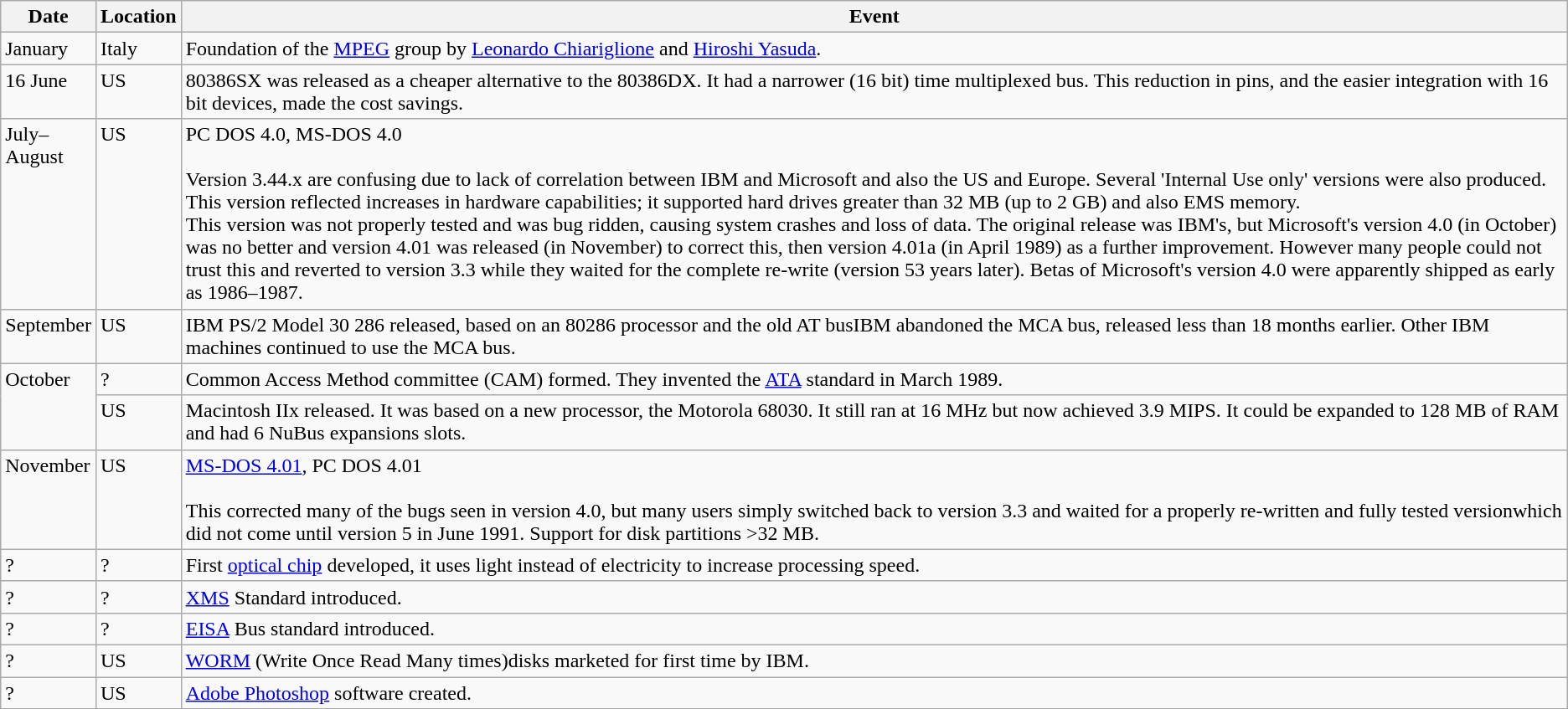<table class="wikitable sortable">
<tr>
<th>Date</th>
<th>Location</th>
<th class="unsortable">Event</th>
</tr>
<tr valign="top">
<td>January</td>
<td>Italy</td>
<td>Foundation of the <a href='#'>MPEG</a> group by <a href='#'>Leonardo Chiariglione</a> and <a href='#'>Hiroshi Yasuda</a>.</td>
</tr>
<tr valign="top">
<td>16 June</td>
<td>US</td>
<td>80386SX was released as a cheaper alternative to the 80386DX. It had a narrower (16 bit) time multiplexed bus. This reduction in pins, and the easier integration with 16 bit devices, made the cost savings.</td>
</tr>
<tr valign="top">
<td>July–<br>August</td>
<td>US</td>
<td>PC DOS 4.0, MS-DOS 4.0<br><br>Version 3.44.x are confusing due to lack of correlation between IBM and Microsoft and also the US and Europe. Several 'Internal Use only' versions were also produced.<br>This version reflected increases in hardware capabilities; it supported hard drives greater than 32 MB (up to 2 GB) and also EMS memory.<br>This version was not properly tested and was bug ridden, causing system crashes and loss of data. The original release was IBM's, but Microsoft's version 4.0 (in October) was no better and version 4.01 was released (in November) to correct this, then version 4.01a (in April 1989) as a further improvement. However many people could not trust this and reverted to version 3.3 while they waited for the complete re-write (version 53 years later). Betas of Microsoft's version 4.0 were apparently shipped as early as 1986–1987.</td>
</tr>
<tr valign="top">
<td>September</td>
<td>US</td>
<td>IBM PS/2 Model 30 286 released, based on an 80286 processor and the old AT busIBM abandoned the MCA bus, released less than 18 months earlier. Other IBM machines continued to use the MCA bus.</td>
</tr>
<tr valign="top">
<td rowspan="2">October</td>
<td>?</td>
<td>Common Access Method committee (CAM) formed. They invented the <a href='#'>ATA</a> standard in March 1989.</td>
</tr>
<tr valign="top">
<td>US</td>
<td>Macintosh IIx released. It was based on a new processor, the Motorola 68030. It still ran at 16 MHz but now achieved 3.9 MIPS. It could be expanded to 128 MB of RAM and had 6 NuBus expansions slots.</td>
</tr>
<tr valign="top">
<td>November</td>
<td>US</td>
<td><a href='#'>MS-DOS 4.01</a>, PC DOS 4.01<br><br>This corrected many of the bugs seen in version 4.0, but many users simply switched back to version 3.3 and waited for a properly re-written and fully tested versionwhich did not come until version 5 in June 1991. Support for disk partitions >32 MB.</td>
</tr>
<tr valign="top">
<td>?</td>
<td>?</td>
<td>First <a href='#'>optical chip</a> developed, it uses light instead of electricity to increase processing speed.</td>
</tr>
<tr valign="top">
<td>?</td>
<td>?</td>
<td><a href='#'>XMS</a> Standard introduced.</td>
</tr>
<tr valign="top">
<td>?</td>
<td>?</td>
<td><a href='#'>EISA</a> Bus standard introduced.</td>
</tr>
<tr valign="top">
<td>?</td>
<td>US</td>
<td><a href='#'>WORM</a> (Write Once Read Many times)disks marketed for first time by IBM.</td>
</tr>
<tr valign="top">
<td>?</td>
<td>US</td>
<td><a href='#'>Adobe Photoshop</a> software created.</td>
</tr>
</table>
